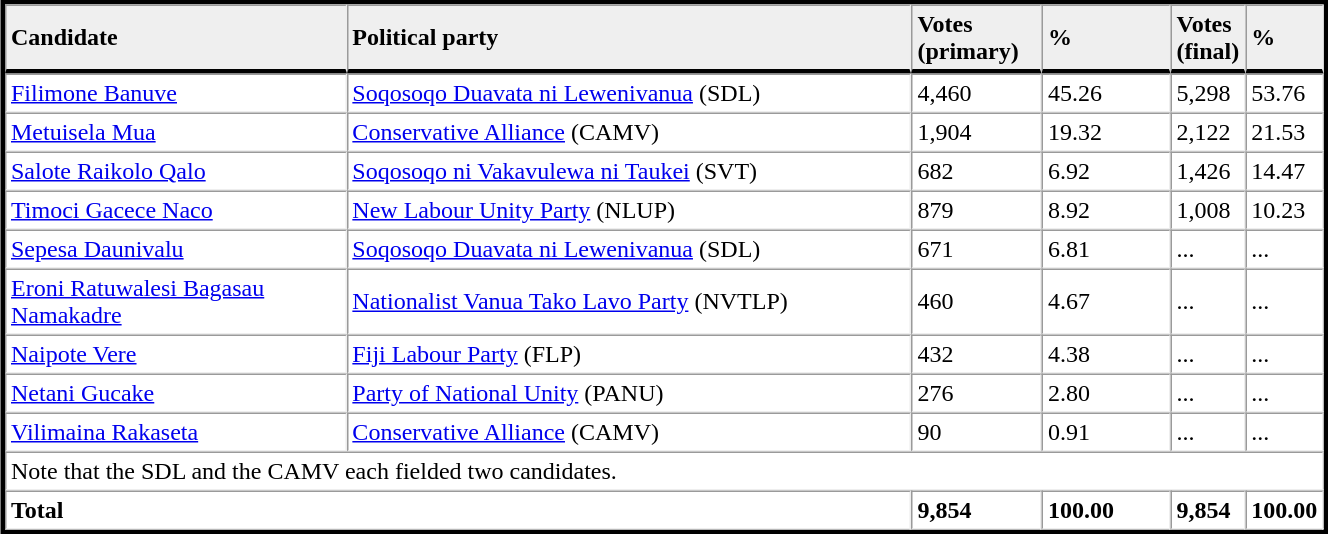<table table width="70%" border="1" align="center" cellpadding=3 cellspacing=0 style="margin:5px; border:3px solid;">
<tr>
<td td width="27%" style="border-bottom:3px solid; background:#efefef;"><strong>Candidate</strong></td>
<td td width="45%" style="border-bottom:3px solid; background:#efefef;"><strong>Political party</strong></td>
<td td width="10%" style="border-bottom:3px solid; background:#efefef;"><strong>Votes<br>(primary)</strong></td>
<td td width="10%" style="border-bottom:3px solid; background:#efefef;"><strong>%</strong></td>
<td td width="4%" style="border-bottom:3px solid; background:#efefef;"><strong>Votes<br>(final)</strong></td>
<td td width="4%" style="border-bottom:3px solid; background:#efefef;"><strong>%</strong></td>
</tr>
<tr>
<td><a href='#'>Filimone Banuve</a></td>
<td><a href='#'>Soqosoqo Duavata ni Lewenivanua</a> (SDL)</td>
<td>4,460</td>
<td>45.26</td>
<td>5,298</td>
<td>53.76</td>
</tr>
<tr>
<td><a href='#'>Metuisela Mua</a></td>
<td><a href='#'>Conservative Alliance</a> (CAMV)</td>
<td>1,904</td>
<td>19.32</td>
<td>2,122</td>
<td>21.53</td>
</tr>
<tr>
<td><a href='#'>Salote Raikolo Qalo</a></td>
<td><a href='#'>Soqosoqo ni Vakavulewa ni Taukei</a> (SVT)</td>
<td>682</td>
<td>6.92</td>
<td>1,426</td>
<td>14.47</td>
</tr>
<tr>
<td><a href='#'>Timoci Gacece Naco</a></td>
<td><a href='#'>New Labour Unity Party</a> (NLUP)</td>
<td>879</td>
<td>8.92</td>
<td>1,008</td>
<td>10.23</td>
</tr>
<tr>
<td><a href='#'>Sepesa Daunivalu</a></td>
<td><a href='#'>Soqosoqo Duavata ni Lewenivanua</a> (SDL)</td>
<td>671</td>
<td>6.81</td>
<td>...</td>
<td>...</td>
</tr>
<tr>
<td><a href='#'>Eroni Ratuwalesi Bagasau Namakadre</a></td>
<td><a href='#'>Nationalist Vanua Tako Lavo Party</a> (NVTLP)</td>
<td>460</td>
<td>4.67</td>
<td>...</td>
<td>...</td>
</tr>
<tr>
<td><a href='#'>Naipote Vere</a></td>
<td><a href='#'>Fiji Labour Party</a> (FLP)</td>
<td>432</td>
<td>4.38</td>
<td>...</td>
<td>...</td>
</tr>
<tr>
<td><a href='#'>Netani Gucake</a></td>
<td><a href='#'>Party of National Unity</a> (PANU)</td>
<td>276</td>
<td>2.80</td>
<td>...</td>
<td>...</td>
</tr>
<tr>
<td><a href='#'>Vilimaina Rakaseta</a></td>
<td><a href='#'>Conservative Alliance</a> (CAMV)</td>
<td>90</td>
<td>0.91</td>
<td>...</td>
<td>...</td>
</tr>
<tr>
<td colspan=6>Note that the SDL and the CAMV each fielded two candidates.</td>
</tr>
<tr>
<td colspan=2><strong>Total</strong></td>
<td><strong>9,854</strong></td>
<td><strong>100.00</strong></td>
<td><strong>9,854</strong></td>
<td><strong>100.00</strong></td>
</tr>
<tr>
</tr>
</table>
